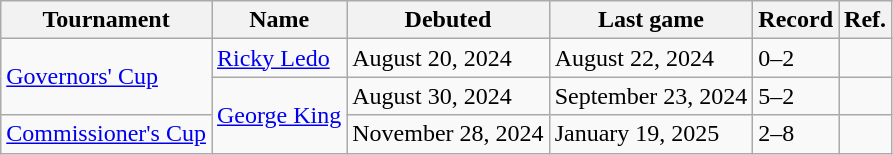<table class="wikitable">
<tr>
<th>Tournament</th>
<th>Name</th>
<th>Debuted</th>
<th>Last game</th>
<th>Record</th>
<th>Ref.</th>
</tr>
<tr>
<td rowspan=2><a href='#'>Governors' Cup</a></td>
<td><a href='#'>Ricky Ledo</a></td>
<td>August 20, 2024 </td>
<td>August 22, 2024 </td>
<td>0–2</td>
<td></td>
</tr>
<tr>
<td rowspan=2><a href='#'>George King</a></td>
<td>August 30, 2024 </td>
<td>September 23, 2024 </td>
<td>5–2</td>
<td></td>
</tr>
<tr>
<td><a href='#'>Commissioner's Cup</a></td>
<td>November 28, 2024 </td>
<td>January 19, 2025 </td>
<td>2–8</td>
<td></td>
</tr>
</table>
